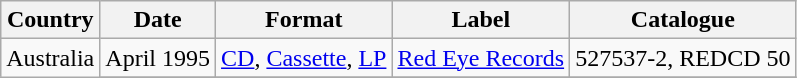<table class="wikitable plainrowheaders">
<tr>
<th scope="col">Country</th>
<th scope="col">Date</th>
<th scope="col">Format</th>
<th scope="col">Label</th>
<th scope="col">Catalogue</th>
</tr>
<tr>
<td rowspan="2">Australia</td>
<td>April 1995</td>
<td><a href='#'>CD</a>, <a href='#'>Cassette</a>, <a href='#'>LP</a></td>
<td rowspan="1"><a href='#'>Red Eye Records</a></td>
<td>527537-2, REDCD 50</td>
</tr>
<tr>
</tr>
</table>
